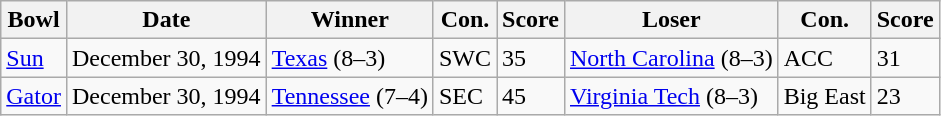<table class="wikitable">
<tr>
<th>Bowl</th>
<th>Date</th>
<th>Winner</th>
<th>Con.</th>
<th>Score</th>
<th>Loser</th>
<th>Con.</th>
<th>Score</th>
</tr>
<tr>
<td><a href='#'>Sun</a></td>
<td>December 30, 1994</td>
<td><a href='#'>Texas</a> (8–3)</td>
<td>SWC </td>
<td>35</td>
<td> <a href='#'>North Carolina</a> (8–3)</td>
<td>ACC </td>
<td>31</td>
</tr>
<tr>
<td><a href='#'>Gator</a></td>
<td>December 30, 1994</td>
<td><a href='#'>Tennessee</a> (7–4)</td>
<td>SEC </td>
<td>45</td>
<td> <a href='#'>Virginia Tech</a> (8–3)</td>
<td>Big East </td>
<td>23</td>
</tr>
</table>
